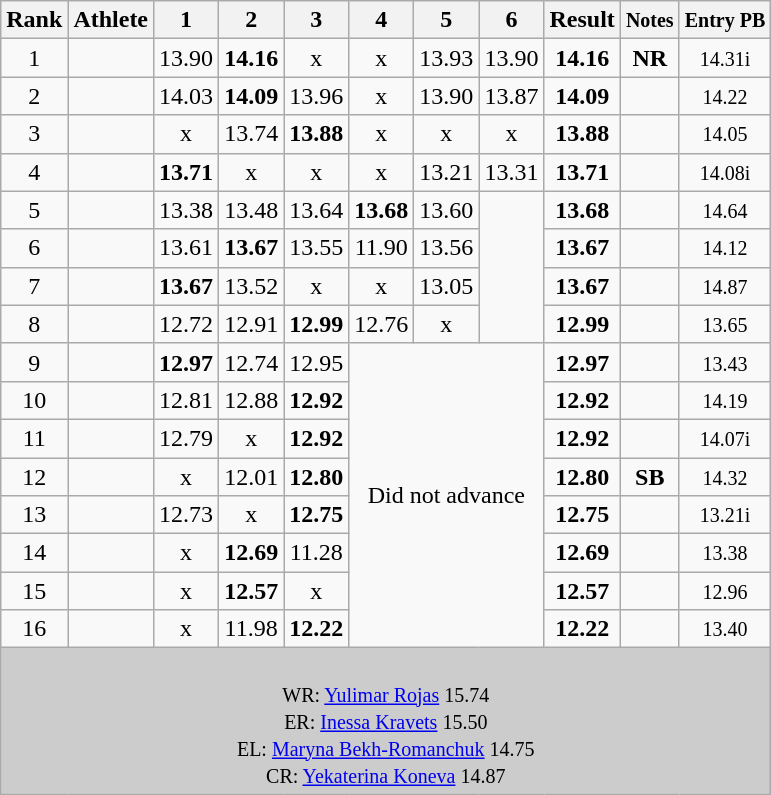<table class="wikitable sortable" style="text-align:center;">
<tr>
<th>Rank</th>
<th>Athlete</th>
<th>1</th>
<th>2</th>
<th>3</th>
<th>4</th>
<th>5</th>
<th>6</th>
<th>Result</th>
<th><small>Notes</small></th>
<th><small>Entry PB</small></th>
</tr>
<tr>
<td>1</td>
<td align=left></td>
<td>13.90</td>
<td><strong>14.16</strong></td>
<td>x</td>
<td>x</td>
<td>13.93</td>
<td>13.90</td>
<td><strong>14.16</strong></td>
<td> <strong>NR</strong></td>
<td><small>14.31i</small></td>
</tr>
<tr>
<td>2</td>
<td align=left></td>
<td>14.03</td>
<td><strong>14.09</strong></td>
<td>13.96</td>
<td>x</td>
<td>13.90</td>
<td>13.87</td>
<td><strong>14.09</strong></td>
<td></td>
<td><small>14.22</small></td>
</tr>
<tr>
<td>3</td>
<td align=left></td>
<td>x</td>
<td>13.74</td>
<td><strong>13.88</strong></td>
<td>x</td>
<td>x</td>
<td>x</td>
<td><strong>13.88</strong></td>
<td></td>
<td><small>14.05</small></td>
</tr>
<tr>
<td>4</td>
<td align=left></td>
<td><strong>13.71</strong></td>
<td>x</td>
<td>x</td>
<td>x</td>
<td>13.21</td>
<td>13.31</td>
<td><strong>13.71</strong></td>
<td></td>
<td><small>14.08i</small></td>
</tr>
<tr>
<td>5</td>
<td align=left></td>
<td>13.38</td>
<td>13.48</td>
<td>13.64</td>
<td><strong>13.68</strong></td>
<td>13.60</td>
<td rowspan=4></td>
<td><strong>13.68</strong></td>
<td></td>
<td><small>14.64</small></td>
</tr>
<tr>
<td>6</td>
<td align=left></td>
<td>13.61</td>
<td><strong>13.67</strong></td>
<td>13.55</td>
<td>11.90</td>
<td>13.56</td>
<td><strong>13.67</strong></td>
<td></td>
<td><small>14.12</small></td>
</tr>
<tr>
<td>7</td>
<td align=left></td>
<td><strong>13.67</strong></td>
<td>13.52</td>
<td>x</td>
<td>x</td>
<td>13.05</td>
<td><strong>13.67</strong></td>
<td></td>
<td><small>14.87</small></td>
</tr>
<tr>
<td>8</td>
<td align=left></td>
<td>12.72</td>
<td>12.91</td>
<td><strong>12.99</strong></td>
<td>12.76</td>
<td>x</td>
<td><strong>12.99</strong></td>
<td></td>
<td><small>13.65</small></td>
</tr>
<tr>
<td>9</td>
<td align=left></td>
<td><strong>12.97</strong></td>
<td>12.74</td>
<td>12.95</td>
<td rowspan=8 colspan=3>Did not advance</td>
<td><strong>12.97</strong></td>
<td></td>
<td><small>13.43</small></td>
</tr>
<tr>
<td>10</td>
<td align=left></td>
<td>12.81</td>
<td>12.88</td>
<td><strong>12.92</strong></td>
<td><strong>12.92</strong></td>
<td></td>
<td><small>14.19</small></td>
</tr>
<tr>
<td>11</td>
<td align=left></td>
<td>12.79</td>
<td>x</td>
<td><strong>12.92</strong></td>
<td><strong>12.92</strong></td>
<td></td>
<td><small>14.07i</small></td>
</tr>
<tr>
<td>12</td>
<td align=left></td>
<td>x</td>
<td>12.01</td>
<td><strong>12.80</strong></td>
<td><strong>12.80</strong></td>
<td><strong>SB</strong></td>
<td><small>14.32</small></td>
</tr>
<tr>
<td>13</td>
<td align=left></td>
<td>12.73</td>
<td>x</td>
<td><strong>12.75</strong></td>
<td><strong>12.75</strong></td>
<td></td>
<td><small>13.21i</small></td>
</tr>
<tr>
<td>14</td>
<td align=left></td>
<td>x</td>
<td><strong>12.69</strong></td>
<td>11.28</td>
<td><strong>12.69</strong></td>
<td></td>
<td><small>13.38</small></td>
</tr>
<tr>
<td>15</td>
<td align=left></td>
<td>x</td>
<td><strong>12.57</strong></td>
<td>x</td>
<td><strong>12.57</strong></td>
<td></td>
<td><small>12.96</small></td>
</tr>
<tr>
<td>16</td>
<td align=left></td>
<td>x</td>
<td>11.98</td>
<td><strong>12.22</strong></td>
<td><strong>12.22</strong></td>
<td></td>
<td><small>13.40</small></td>
</tr>
<tr>
<td colspan="11" bgcolor="#cccccc"><br>
<small>WR:  <a href='#'>Yulimar Rojas</a> 15.74<br>ER:  <a href='#'>Inessa Kravets</a> 15.50<br></small>
<small>EL:   <a href='#'>Maryna Bekh-Romanchuk</a> 14.75<br>CR:  <a href='#'>Yekaterina Koneva</a> 14.87</small></td>
</tr>
</table>
